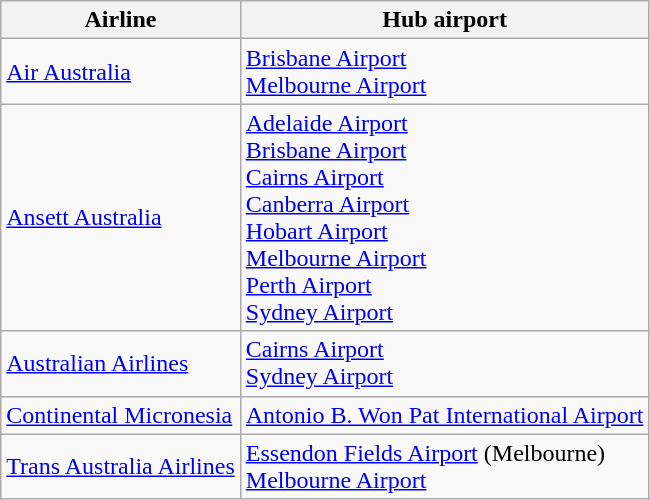<table class="wikitable">
<tr>
<th>Airline</th>
<th>Hub airport</th>
</tr>
<tr>
<td> <a href='#'>Air Australia</a></td>
<td> <a href='#'>Brisbane Airport</a><br> <a href='#'>Melbourne Airport</a></td>
</tr>
<tr>
<td> <a href='#'>Ansett Australia</a></td>
<td> <a href='#'>Adelaide Airport</a><br> <a href='#'>Brisbane Airport</a><br> <a href='#'>Cairns Airport</a><br> <a href='#'>Canberra Airport</a><br> <a href='#'>Hobart Airport</a><br> <a href='#'>Melbourne Airport</a><br> <a href='#'>Perth Airport</a><br> <a href='#'>Sydney Airport</a></td>
</tr>
<tr>
<td> <a href='#'>Australian Airlines</a></td>
<td> <a href='#'>Cairns Airport</a><br> <a href='#'>Sydney Airport</a></td>
</tr>
<tr>
<td> <a href='#'>Continental Micronesia</a></td>
<td> <a href='#'>Antonio B. Won Pat International Airport</a></td>
</tr>
<tr>
<td> <a href='#'>Trans Australia Airlines</a></td>
<td> <a href='#'>Essendon Fields Airport</a> (Melbourne)<br> <a href='#'>Melbourne Airport</a></td>
</tr>
</table>
